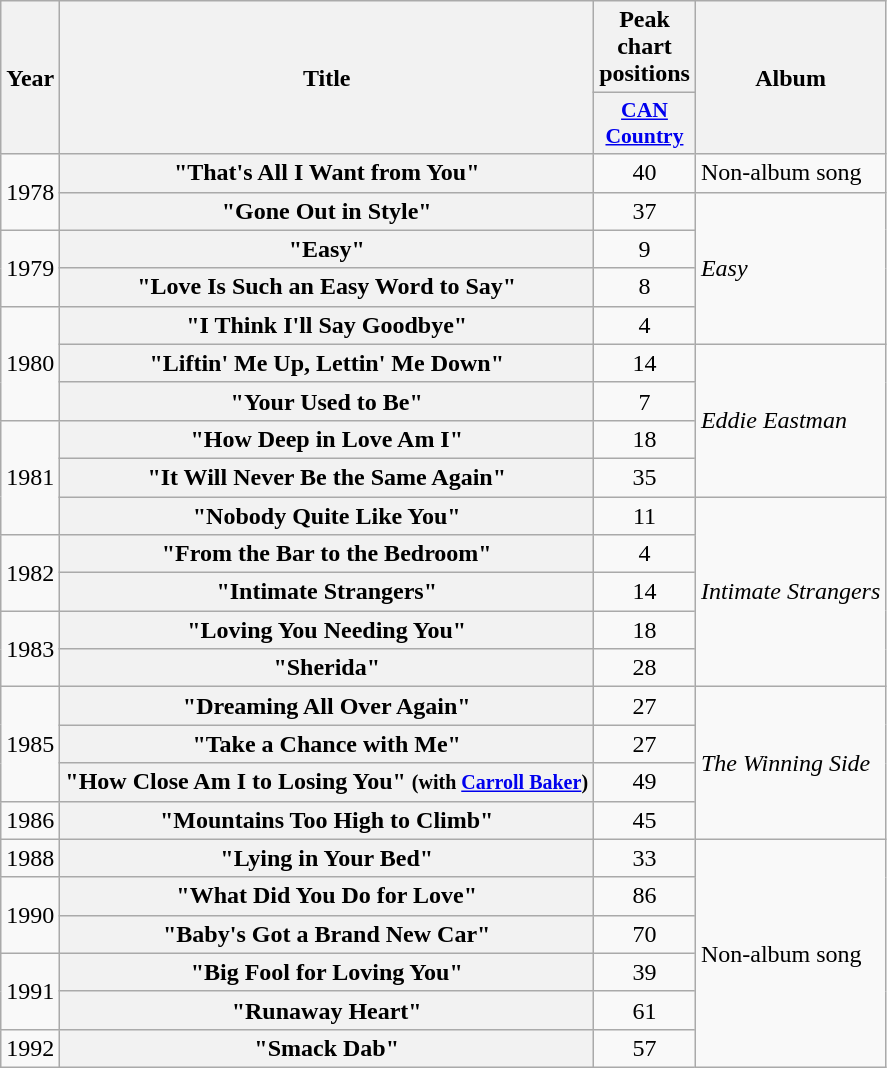<table class="wikitable plainrowheaders" style=text-align:center;>
<tr>
<th scope="col" rowspan="2">Year</th>
<th scope="col" rowspan="2">Title</th>
<th scope="col" colspan="1">Peak chart positions</th>
<th scope="col" rowspan="2">Album</th>
</tr>
<tr>
<th style="width:4em;font-size:90%;"><a href='#'>CAN Country</a></th>
</tr>
<tr>
<td rowspan="2">1978</td>
<th scope="row">"That's All I Want from You"</th>
<td>40</td>
<td align="left">Non-album song</td>
</tr>
<tr>
<th scope="row">"Gone Out in Style"</th>
<td>37</td>
<td align="left" rowspan="4"><em>Easy</em></td>
</tr>
<tr>
<td rowspan="2">1979</td>
<th scope="row">"Easy"</th>
<td>9</td>
</tr>
<tr>
<th scope="row">"Love Is Such an Easy Word to Say"</th>
<td>8</td>
</tr>
<tr>
<td rowspan="3">1980</td>
<th scope="row">"I Think I'll Say Goodbye"</th>
<td>4</td>
</tr>
<tr>
<th scope="row">"Liftin' Me Up, Lettin' Me Down"</th>
<td>14</td>
<td align="left" rowspan="4"><em>Eddie Eastman</em></td>
</tr>
<tr>
<th scope="row">"Your Used to Be"</th>
<td>7</td>
</tr>
<tr>
<td rowspan="3">1981</td>
<th scope="row">"How Deep in Love Am I"</th>
<td>18</td>
</tr>
<tr>
<th scope="row">"It Will Never Be the Same Again"</th>
<td>35</td>
</tr>
<tr>
<th scope="row">"Nobody Quite Like You"</th>
<td>11</td>
<td align="left" rowspan="5"><em>Intimate Strangers</em></td>
</tr>
<tr>
<td rowspan="2">1982</td>
<th scope="row">"From the Bar to the Bedroom"</th>
<td>4</td>
</tr>
<tr>
<th scope="row">"Intimate Strangers"</th>
<td>14</td>
</tr>
<tr>
<td rowspan="2">1983</td>
<th scope="row">"Loving You Needing You"</th>
<td>18</td>
</tr>
<tr>
<th scope="row">"Sherida"</th>
<td>28</td>
</tr>
<tr>
<td rowspan="3">1985</td>
<th scope="row">"Dreaming All Over Again"</th>
<td>27</td>
<td align="left" rowspan="4"><em>The Winning Side</em></td>
</tr>
<tr>
<th scope="row">"Take a Chance with Me"</th>
<td>27</td>
</tr>
<tr>
<th scope="row">"How Close Am I to Losing You" <small>(with <a href='#'>Carroll Baker</a>)</small></th>
<td>49</td>
</tr>
<tr>
<td>1986</td>
<th scope="row">"Mountains Too High to Climb"</th>
<td>45</td>
</tr>
<tr>
<td>1988</td>
<th scope="row">"Lying in Your Bed"</th>
<td>33</td>
<td align="left" rowspan="6">Non-album song</td>
</tr>
<tr>
<td rowspan="2">1990</td>
<th scope="row">"What Did You Do for Love"</th>
<td>86</td>
</tr>
<tr>
<th scope="row">"Baby's Got a Brand New Car"</th>
<td>70</td>
</tr>
<tr>
<td rowspan="2">1991</td>
<th scope="row">"Big Fool for Loving You"</th>
<td>39</td>
</tr>
<tr>
<th scope="row">"Runaway Heart"</th>
<td>61</td>
</tr>
<tr>
<td>1992</td>
<th scope="row">"Smack Dab"</th>
<td>57</td>
</tr>
</table>
